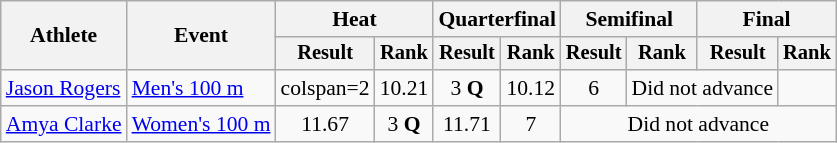<table class="wikitable" style="font-size:90%">
<tr>
<th rowspan="2">Athlete</th>
<th rowspan="2">Event</th>
<th colspan="2">Heat</th>
<th colspan="2">Quarterfinal</th>
<th colspan="2">Semifinal</th>
<th colspan="2">Final</th>
</tr>
<tr style="font-size:95%">
<th>Result</th>
<th>Rank</th>
<th>Result</th>
<th>Rank</th>
<th>Result</th>
<th>Rank</th>
<th>Result</th>
<th>Rank</th>
</tr>
<tr align=center>
<td align=left><a href='#'>Jason Rogers</a></td>
<td align=left><a href='#'>Men's 100 m</a></td>
<td>colspan=2 </td>
<td>10.21</td>
<td>3 <strong>Q</strong></td>
<td>10.12</td>
<td>6</td>
<td colspan="2">Did not advance</td>
</tr>
<tr align=center>
<td align=left><a href='#'>Amya Clarke</a></td>
<td align=left><a href='#'>Women's 100 m</a></td>
<td>11.67</td>
<td>3 <strong>Q</strong></td>
<td>11.71</td>
<td>7</td>
<td colspan="4">Did not advance</td>
</tr>
</table>
